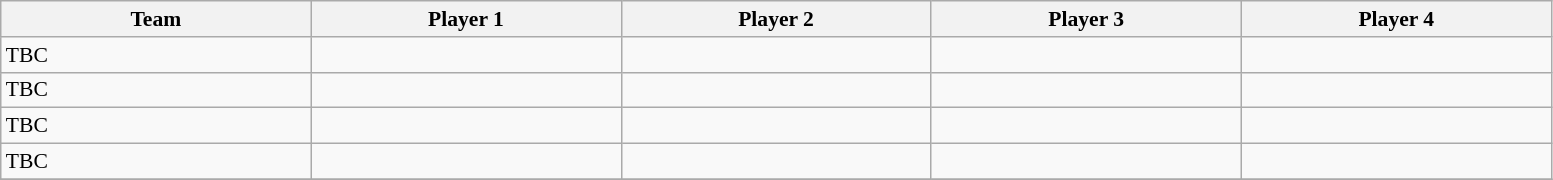<table class="wikitable" style="font-size:90%;">
<tr>
<th scope=col width="200">Team</th>
<th scope=col width="200">Player 1</th>
<th scope=col width="200">Player 2</th>
<th scope=col width="200">Player 3</th>
<th scope=col width="200">Player 4</th>
</tr>
<tr>
<td>TBC</td>
<td></td>
<td></td>
<td></td>
<td></td>
</tr>
<tr>
<td>TBC</td>
<td></td>
<td></td>
<td></td>
<td></td>
</tr>
<tr>
<td>TBC</td>
<td></td>
<td></td>
<td></td>
<td></td>
</tr>
<tr>
<td>TBC</td>
<td></td>
<td></td>
<td></td>
<td></td>
</tr>
<tr>
</tr>
</table>
